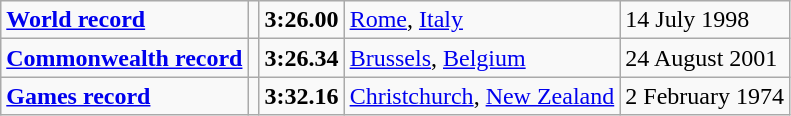<table class="wikitable">
<tr>
<td><a href='#'><strong>World record</strong></a></td>
<td></td>
<td><strong>3:26.00</strong></td>
<td><a href='#'>Rome</a>, <a href='#'>Italy</a></td>
<td>14 July 1998</td>
</tr>
<tr>
<td><a href='#'><strong>Commonwealth record</strong></a></td>
<td></td>
<td><strong>3:26.34</strong></td>
<td><a href='#'>Brussels</a>, <a href='#'>Belgium</a></td>
<td>24 August 2001</td>
</tr>
<tr>
<td><a href='#'><strong>Games record</strong></a></td>
<td></td>
<td><strong>3:32.16</strong></td>
<td><a href='#'>Christchurch</a>, <a href='#'>New Zealand</a></td>
<td>2 February 1974</td>
</tr>
</table>
